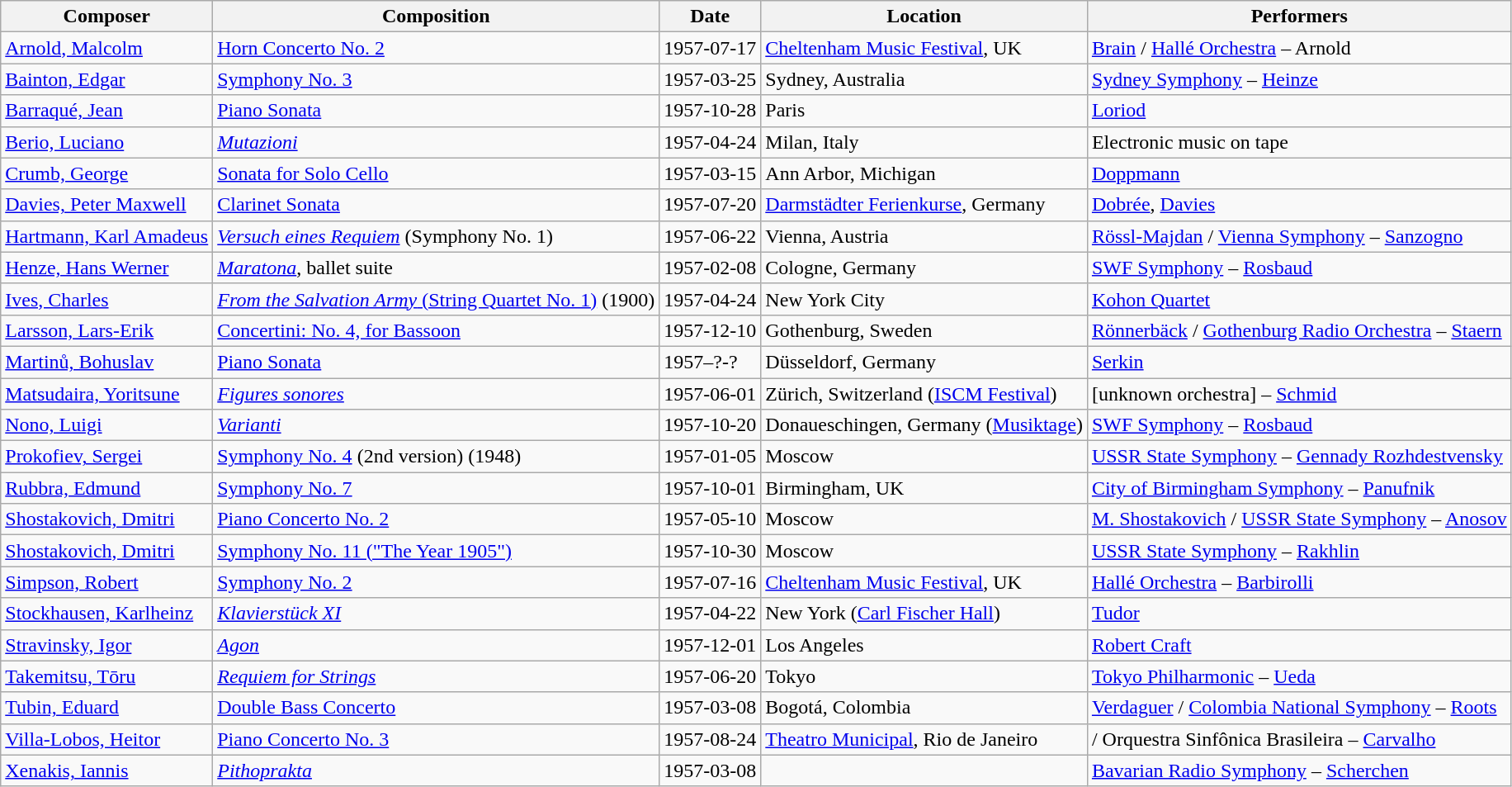<table class="wikitable sortable">
<tr>
<th>Composer</th>
<th>Composition</th>
<th>Date</th>
<th>Location</th>
<th>Performers</th>
</tr>
<tr>
<td><a href='#'>Arnold, Malcolm</a></td>
<td><a href='#'>Horn Concerto No. 2</a></td>
<td>1957-07-17</td>
<td><a href='#'>Cheltenham Music Festival</a>, UK</td>
<td><a href='#'>Brain</a> / <a href='#'>Hallé Orchestra</a> – Arnold</td>
</tr>
<tr>
<td><a href='#'>Bainton, Edgar</a></td>
<td><a href='#'>Symphony No. 3</a></td>
<td>1957-03-25</td>
<td>Sydney, Australia</td>
<td><a href='#'>Sydney Symphony</a> – <a href='#'>Heinze</a></td>
</tr>
<tr>
<td><a href='#'>Barraqué, Jean</a></td>
<td><a href='#'>Piano Sonata</a></td>
<td>1957-10-28</td>
<td>Paris</td>
<td><a href='#'>Loriod</a></td>
</tr>
<tr>
<td><a href='#'>Berio, Luciano</a></td>
<td><em><a href='#'>Mutazioni</a></em></td>
<td>1957-04-24</td>
<td>Milan, Italy</td>
<td>Electronic music on tape</td>
</tr>
<tr>
<td><a href='#'>Crumb, George</a></td>
<td><a href='#'>Sonata for Solo Cello</a></td>
<td>1957-03-15</td>
<td>Ann Arbor, Michigan</td>
<td><a href='#'>Doppmann</a></td>
</tr>
<tr>
<td><a href='#'>Davies, Peter Maxwell</a></td>
<td><a href='#'>Clarinet Sonata</a></td>
<td>1957-07-20</td>
<td><a href='#'>Darmstädter Ferienkurse</a>, Germany</td>
<td><a href='#'>Dobrée</a>, <a href='#'>Davies</a></td>
</tr>
<tr>
<td><a href='#'>Hartmann, Karl Amadeus</a></td>
<td><a href='#'><em>Versuch eines Requiem</em></a> (Symphony No. 1)</td>
<td>1957-06-22</td>
<td>Vienna, Austria</td>
<td><a href='#'>Rössl-Majdan</a> / <a href='#'>Vienna Symphony</a> – <a href='#'>Sanzogno</a></td>
</tr>
<tr>
<td><a href='#'>Henze, Hans Werner</a></td>
<td><em><a href='#'>Maratona</a></em>, ballet suite</td>
<td>1957-02-08</td>
<td>Cologne, Germany</td>
<td><a href='#'>SWF Symphony</a> – <a href='#'>Rosbaud</a></td>
</tr>
<tr>
<td><a href='#'>Ives, Charles</a></td>
<td><a href='#'><em>From the Salvation Army</em> (String Quartet No. 1)</a> (1900)</td>
<td>1957-04-24</td>
<td>New York City</td>
<td><a href='#'>Kohon Quartet</a></td>
</tr>
<tr>
<td><a href='#'>Larsson, Lars-Erik</a></td>
<td><a href='#'>Concertini: No. 4, for Bassoon</a></td>
<td>1957-12-10</td>
<td>Gothenburg, Sweden</td>
<td><a href='#'>Rönnerbäck</a> / <a href='#'>Gothenburg Radio Orchestra</a> – <a href='#'>Staern</a></td>
</tr>
<tr>
<td><a href='#'>Martinů, Bohuslav</a></td>
<td><a href='#'>Piano Sonata</a></td>
<td>1957–?-?</td>
<td>Düsseldorf, Germany</td>
<td><a href='#'>Serkin</a></td>
</tr>
<tr>
<td><a href='#'>Matsudaira, Yoritsune</a></td>
<td><em><a href='#'>Figures sonores</a></em></td>
<td>1957-06-01</td>
<td>Zürich, Switzerland (<a href='#'>ISCM Festival</a>)</td>
<td>[unknown orchestra] – <a href='#'>Schmid</a></td>
</tr>
<tr>
<td><a href='#'>Nono, Luigi</a></td>
<td><em><a href='#'>Varianti</a></em></td>
<td>1957-10-20</td>
<td>Donaueschingen, Germany (<a href='#'>Musiktage</a>)</td>
<td><a href='#'>SWF Symphony</a> – <a href='#'>Rosbaud</a></td>
</tr>
<tr>
<td><a href='#'>Prokofiev, Sergei</a></td>
<td><a href='#'>Symphony No. 4</a> (2nd version) (1948)</td>
<td>1957-01-05</td>
<td>Moscow</td>
<td><a href='#'>USSR State Symphony</a> – <a href='#'>Gennady Rozhdestvensky</a></td>
</tr>
<tr>
<td><a href='#'>Rubbra, Edmund</a></td>
<td><a href='#'>Symphony No. 7</a></td>
<td>1957-10-01</td>
<td>Birmingham, UK</td>
<td><a href='#'>City of Birmingham Symphony</a> – <a href='#'>Panufnik</a></td>
</tr>
<tr>
<td><a href='#'>Shostakovich, Dmitri</a></td>
<td><a href='#'>Piano Concerto No. 2</a></td>
<td>1957-05-10</td>
<td>Moscow</td>
<td><a href='#'>M. Shostakovich</a> / <a href='#'>USSR State Symphony</a> – <a href='#'>Anosov</a></td>
</tr>
<tr>
<td><a href='#'>Shostakovich, Dmitri</a></td>
<td><a href='#'>Symphony No. 11 ("The Year 1905")</a></td>
<td>1957-10-30</td>
<td>Moscow</td>
<td><a href='#'>USSR State Symphony</a> – <a href='#'>Rakhlin</a></td>
</tr>
<tr>
<td><a href='#'>Simpson, Robert</a></td>
<td><a href='#'>Symphony No. 2</a></td>
<td>1957-07-16</td>
<td><a href='#'>Cheltenham Music Festival</a>, UK</td>
<td><a href='#'>Hallé Orchestra</a> – <a href='#'>Barbirolli</a></td>
</tr>
<tr>
<td><a href='#'>Stockhausen, Karlheinz</a></td>
<td><em><a href='#'>Klavierstück XI</a></em></td>
<td>1957-04-22</td>
<td>New York (<a href='#'>Carl Fischer Hall</a>)</td>
<td><a href='#'>Tudor</a></td>
</tr>
<tr>
<td><a href='#'>Stravinsky, Igor</a></td>
<td><em><a href='#'>Agon</a></em></td>
<td>1957-12-01</td>
<td>Los Angeles</td>
<td><a href='#'>Robert Craft</a></td>
</tr>
<tr>
<td><a href='#'>Takemitsu, Tōru</a></td>
<td><em><a href='#'>Requiem for Strings</a></em></td>
<td>1957-06-20</td>
<td>Tokyo</td>
<td><a href='#'>Tokyo Philharmonic</a> – <a href='#'>Ueda</a></td>
</tr>
<tr>
<td><a href='#'>Tubin, Eduard</a></td>
<td><a href='#'>Double Bass Concerto</a></td>
<td>1957-03-08</td>
<td>Bogotá, Colombia</td>
<td><a href='#'>Verdaguer</a> / <a href='#'>Colombia National Symphony</a> – <a href='#'>Roots</a></td>
</tr>
<tr>
<td><a href='#'>Villa-Lobos, Heitor</a></td>
<td><a href='#'>Piano Concerto No. 3</a></td>
<td>1957-08-24</td>
<td><a href='#'>Theatro Municipal</a>, Rio de Janeiro</td>
<td> / Orquestra Sinfônica Brasileira – <a href='#'>Carvalho</a></td>
</tr>
<tr>
<td><a href='#'>Xenakis, Iannis</a></td>
<td><em><a href='#'>Pithoprakta</a></em></td>
<td>1957-03-08</td>
<td></td>
<td><a href='#'>Bavarian Radio Symphony</a> – <a href='#'>Scherchen</a></td>
</tr>
</table>
